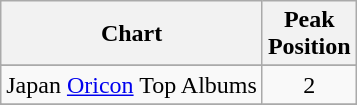<table class="wikitable sortable">
<tr>
<th>Chart</th>
<th>Peak<br>Position</th>
</tr>
<tr>
</tr>
<tr>
<td>Japan <a href='#'>Oricon</a> Top Albums</td>
<td align="center">2</td>
</tr>
<tr>
</tr>
<tr>
</tr>
<tr>
</tr>
</table>
